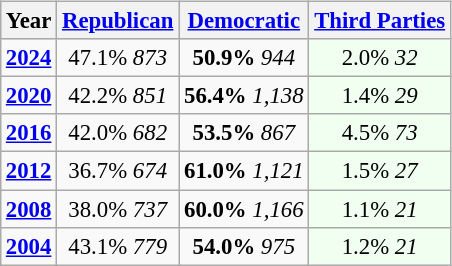<table class="wikitable" style="float:right; font-size:95%;">
<tr bgcolor=lightgrey>
<th>Year</th>
<th><a href='#'>Republican</a></th>
<th><a href='#'>Democratic</a></th>
<th><a href='#'>Third Parties</a></th>
</tr>
<tr>
<td style="text-align:center;" ><strong><a href='#'>2024</a></strong></td>
<td style="text-align:center;" >47.1% <em>873</em></td>
<td style="text-align:center;" ><strong>50.9%</strong> <em>944</em></td>
<td style="text-align:center; background:honeyDew;">2.0% <em>32</em></td>
</tr>
<tr>
<td style="text-align:center;" ><strong><a href='#'>2020</a></strong></td>
<td style="text-align:center;" >42.2% <em>851</em></td>
<td style="text-align:center;" ><strong>56.4%</strong> <em>1,138</em></td>
<td style="text-align:center; background:honeyDew;">1.4% <em>29</em></td>
</tr>
<tr>
<td style="text-align:center;" ><strong><a href='#'>2016</a></strong></td>
<td style="text-align:center;" >42.0% <em>682</em></td>
<td style="text-align:center;" ><strong>53.5%</strong> <em>867</em></td>
<td style="text-align:center; background:honeyDew;">4.5% <em>73</em></td>
</tr>
<tr>
<td style="text-align:center;" ><strong><a href='#'>2012</a></strong></td>
<td style="text-align:center;" >36.7% <em>674</em></td>
<td style="text-align:center;" ><strong>61.0%</strong> <em>1,121</em></td>
<td style="text-align:center; background:honeyDew;">1.5% <em>27</em></td>
</tr>
<tr>
<td style="text-align:center;" ><strong><a href='#'>2008</a></strong></td>
<td style="text-align:center;" >38.0% <em>737</em></td>
<td style="text-align:center;" ><strong>60.0%</strong> <em>1,166</em></td>
<td style="text-align:center; background:honeyDew;">1.1% <em>21</em></td>
</tr>
<tr>
<td style="text-align:center;" ><strong><a href='#'>2004</a></strong></td>
<td style="text-align:center;" >43.1% <em>779</em></td>
<td style="text-align:center;" ><strong>54.0%</strong> <em>975</em></td>
<td style="text-align:center; background:honeyDew;">1.2% <em>21</em></td>
</tr>
</table>
